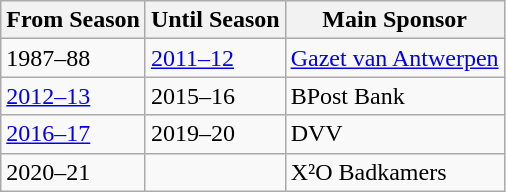<table class="wikitable">
<tr>
<th>From Season</th>
<th>Until Season</th>
<th>Main Sponsor</th>
</tr>
<tr>
<td>1987–88</td>
<td><a href='#'>2011–12</a></td>
<td><a href='#'>Gazet van Antwerpen</a></td>
</tr>
<tr>
<td><a href='#'>2012–13</a></td>
<td>2015–16</td>
<td>BPost Bank</td>
</tr>
<tr>
<td><a href='#'>2016–17</a></td>
<td>2019–20</td>
<td>DVV</td>
</tr>
<tr>
<td>2020–21</td>
<td></td>
<td>X²O Badkamers</td>
</tr>
</table>
